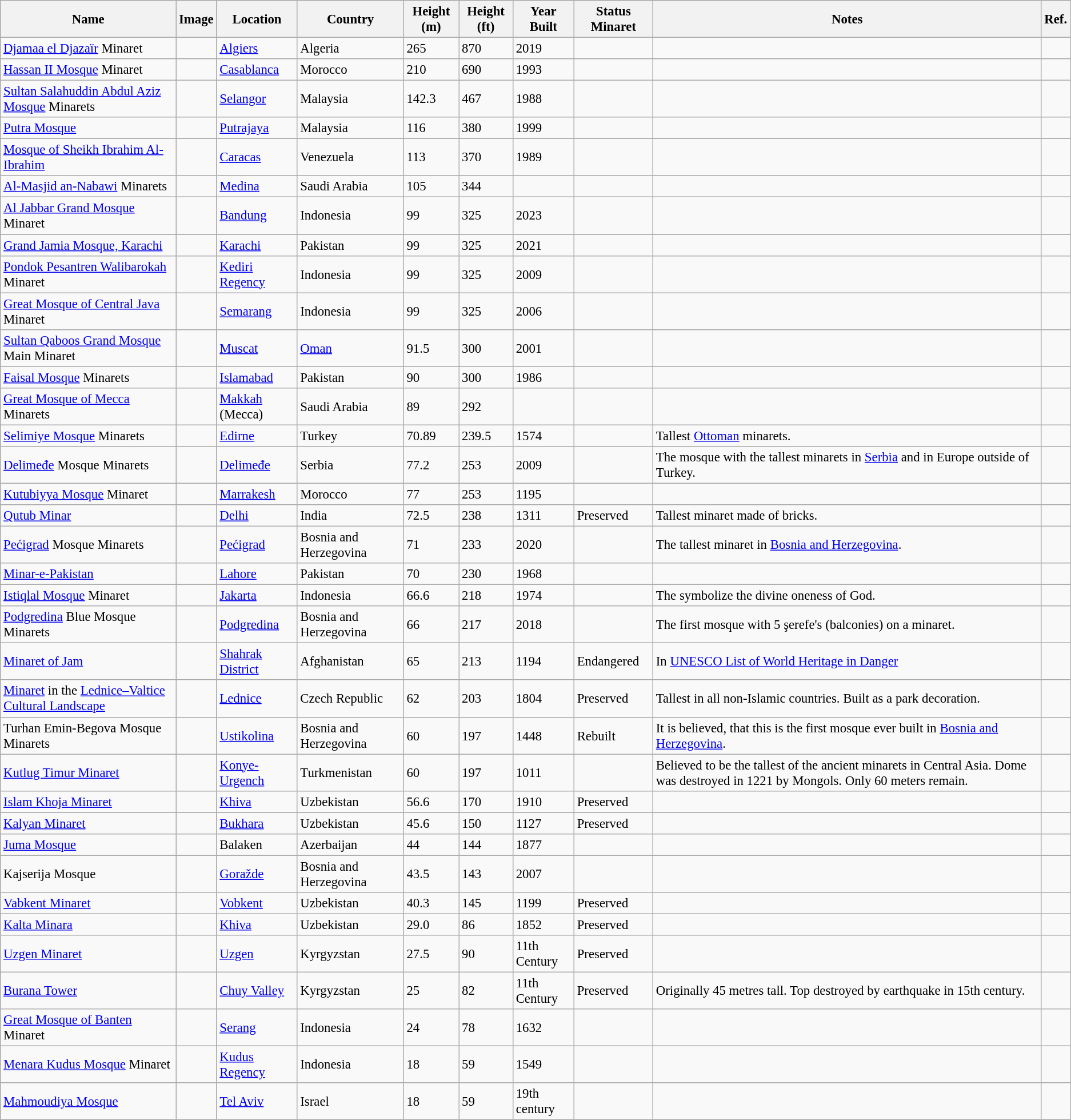<table class="wikitable plainrowheaders sortable" style="font-size:95%; text-align:left;">
<tr>
<th>Name</th>
<th class="unsortable">Image</th>
<th>Location</th>
<th>Country</th>
<th>Height (m)</th>
<th>Height (ft)</th>
<th>Year Built</th>
<th>Status Minaret</th>
<th class="unsortable">Notes</th>
<th class="unsortable">Ref.</th>
</tr>
<tr>
<td><a href='#'>Djamaa el Djazaïr</a> Minaret</td>
<td></td>
<td><a href='#'>Algiers</a></td>
<td>Algeria</td>
<td>265</td>
<td>870</td>
<td>2019</td>
<td></td>
<td></td>
<td></td>
</tr>
<tr>
<td><a href='#'>Hassan II Mosque</a> Minaret</td>
<td></td>
<td><a href='#'>Casablanca</a></td>
<td>Morocco</td>
<td>210</td>
<td>690</td>
<td>1993</td>
<td></td>
<td></td>
<td></td>
</tr>
<tr>
<td><a href='#'>Sultan Salahuddin Abdul Aziz Mosque</a> Minarets</td>
<td></td>
<td><a href='#'>Selangor</a></td>
<td>Malaysia</td>
<td>142.3</td>
<td>467</td>
<td>1988</td>
<td></td>
<td></td>
<td></td>
</tr>
<tr>
<td><a href='#'>Putra Mosque</a></td>
<td></td>
<td><a href='#'>Putrajaya</a></td>
<td>Malaysia</td>
<td>116</td>
<td>380</td>
<td>1999</td>
<td></td>
<td></td>
<td></td>
</tr>
<tr>
<td><a href='#'>Mosque of Sheikh Ibrahim Al-Ibrahim</a></td>
<td></td>
<td><a href='#'>Caracas</a></td>
<td>Venezuela</td>
<td>113</td>
<td>370</td>
<td>1989</td>
<td></td>
<td></td>
<td></td>
</tr>
<tr>
<td><a href='#'>Al-Masjid an-Nabawi</a> Minarets</td>
<td></td>
<td><a href='#'>Medina</a></td>
<td>Saudi Arabia</td>
<td>105</td>
<td>344</td>
<td></td>
<td></td>
<td></td>
<td></td>
</tr>
<tr>
<td><a href='#'>Al Jabbar Grand Mosque</a> Minaret</td>
<td></td>
<td><a href='#'>Bandung</a></td>
<td>Indonesia</td>
<td>99</td>
<td>325</td>
<td>2023</td>
<td></td>
<td></td>
<td></td>
</tr>
<tr>
<td><a href='#'>Grand Jamia Mosque, Karachi</a></td>
<td></td>
<td><a href='#'>Karachi</a></td>
<td>Pakistan</td>
<td>99</td>
<td>325</td>
<td>2021</td>
<td></td>
<td></td>
<td></td>
</tr>
<tr>
<td><a href='#'>Pondok Pesantren Walibarokah</a> Minaret</td>
<td></td>
<td><a href='#'>Kediri Regency</a></td>
<td>Indonesia</td>
<td>99</td>
<td>325</td>
<td>2009</td>
<td></td>
<td></td>
<td></td>
</tr>
<tr>
<td><a href='#'>Great Mosque of Central Java</a> Minaret</td>
<td></td>
<td><a href='#'>Semarang</a></td>
<td>Indonesia</td>
<td>99</td>
<td>325</td>
<td>2006</td>
<td></td>
<td></td>
<td></td>
</tr>
<tr>
<td><a href='#'>Sultan Qaboos Grand Mosque</a> Main Minaret</td>
<td></td>
<td><a href='#'>Muscat</a></td>
<td><a href='#'>Oman</a></td>
<td>91.5</td>
<td>300</td>
<td>2001</td>
<td></td>
<td></td>
<td></td>
</tr>
<tr>
<td><a href='#'>Faisal Mosque</a> Minarets</td>
<td></td>
<td><a href='#'>Islamabad</a></td>
<td>Pakistan</td>
<td>90</td>
<td>300</td>
<td>1986</td>
<td></td>
<td></td>
<td></td>
</tr>
<tr>
<td><a href='#'>Great Mosque of Mecca</a> Minarets</td>
<td></td>
<td><a href='#'>Makkah</a> (Mecca)</td>
<td>Saudi Arabia</td>
<td>89</td>
<td>292</td>
<td></td>
<td></td>
<td></td>
<td></td>
</tr>
<tr>
<td><a href='#'>Selimiye Mosque</a> Minarets</td>
<td></td>
<td><a href='#'>Edirne</a></td>
<td>Turkey</td>
<td>70.89</td>
<td>239.5</td>
<td>1574</td>
<td></td>
<td>Tallest <a href='#'>Ottoman</a> minarets.</td>
<td></td>
</tr>
<tr>
<td><a href='#'>Delimeđe</a> Mosque Minarets</td>
<td></td>
<td><a href='#'>Delimeđe</a></td>
<td>Serbia</td>
<td>77.2</td>
<td>253</td>
<td>2009</td>
<td></td>
<td>The mosque with the tallest minarets in <a href='#'>Serbia</a> and in Europe outside of Turkey.</td>
<td></td>
</tr>
<tr>
<td><a href='#'>Kutubiyya Mosque</a> Minaret</td>
<td></td>
<td><a href='#'>Marrakesh</a></td>
<td>Morocco</td>
<td>77</td>
<td>253</td>
<td>1195</td>
<td></td>
<td></td>
<td></td>
</tr>
<tr>
<td><a href='#'>Qutub Minar</a></td>
<td></td>
<td><a href='#'>Delhi</a></td>
<td>India</td>
<td>72.5</td>
<td>238</td>
<td>1311</td>
<td>Preserved</td>
<td>Tallest minaret made of bricks.</td>
<td></td>
</tr>
<tr>
<td><a href='#'>Pećigrad</a> Mosque Minarets</td>
<td></td>
<td><a href='#'>Pećigrad</a></td>
<td>Bosnia and Herzegovina</td>
<td>71</td>
<td>233</td>
<td>2020</td>
<td></td>
<td>The tallest minaret in <a href='#'>Bosnia and Herzegovina</a>.</td>
<td></td>
</tr>
<tr>
<td><a href='#'>Minar-e-Pakistan</a></td>
<td></td>
<td><a href='#'>Lahore</a></td>
<td>Pakistan</td>
<td>70</td>
<td>230</td>
<td>1968</td>
<td></td>
<td></td>
<td></td>
</tr>
<tr>
<td><a href='#'>Istiqlal Mosque</a> Minaret</td>
<td></td>
<td><a href='#'>Jakarta</a></td>
<td>Indonesia</td>
<td>66.6</td>
<td>218</td>
<td>1974</td>
<td></td>
<td>The symbolize the divine oneness of God.</td>
<td></td>
</tr>
<tr>
<td><a href='#'>Podgredina</a> Blue Mosque Minarets</td>
<td></td>
<td><a href='#'>Podgredina</a></td>
<td>Bosnia and Herzegovina</td>
<td>66</td>
<td>217</td>
<td>2018</td>
<td></td>
<td>The first mosque with 5 şerefe's (balconies) on a minaret.</td>
<td></td>
</tr>
<tr>
<td><a href='#'>Minaret of Jam</a></td>
<td></td>
<td><a href='#'>Shahrak District</a></td>
<td>Afghanistan</td>
<td>65</td>
<td>213</td>
<td>1194</td>
<td>Endangered</td>
<td>In <a href='#'>UNESCO List of World Heritage in Danger</a></td>
<td></td>
</tr>
<tr>
<td><a href='#'>Minaret</a> in the <a href='#'>Lednice–Valtice Cultural Landscape</a></td>
<td></td>
<td><a href='#'>Lednice</a></td>
<td>Czech Republic</td>
<td>62</td>
<td>203</td>
<td>1804</td>
<td>Preserved</td>
<td>Tallest in all non-Islamic countries. Built as a park decoration.</td>
<td></td>
</tr>
<tr>
<td>Turhan Emin-Begova Mosque Minarets</td>
<td></td>
<td><a href='#'>Ustikolina</a></td>
<td>Bosnia and Herzegovina</td>
<td>60</td>
<td>197</td>
<td>1448</td>
<td>Rebuilt</td>
<td>It is believed, that this is the first mosque ever built in <a href='#'>Bosnia and Herzegovina</a>.</td>
<td></td>
</tr>
<tr>
<td><a href='#'>Kutlug Timur Minaret</a></td>
<td></td>
<td><a href='#'>Konye-Urgench</a></td>
<td>Turkmenistan</td>
<td>60</td>
<td>197</td>
<td>1011</td>
<td></td>
<td>Believed to be the tallest of the ancient minarets in Central Asia. Dome was destroyed in 1221 by Mongols. Only 60 meters remain.</td>
<td></td>
</tr>
<tr>
<td><a href='#'>Islam Khoja Minaret</a></td>
<td></td>
<td><a href='#'>Khiva</a></td>
<td>Uzbekistan</td>
<td>56.6</td>
<td>170</td>
<td>1910</td>
<td>Preserved</td>
<td></td>
<td></td>
</tr>
<tr>
<td><a href='#'>Kalyan Minaret</a></td>
<td></td>
<td><a href='#'>Bukhara</a></td>
<td>Uzbekistan</td>
<td>45.6</td>
<td>150</td>
<td>1127</td>
<td>Preserved</td>
<td></td>
<td></td>
</tr>
<tr>
<td><a href='#'>Juma Mosque</a></td>
<td></td>
<td>Balaken</td>
<td>Azerbaijan</td>
<td>44</td>
<td>144</td>
<td>1877</td>
<td></td>
<td></td>
<td></td>
</tr>
<tr>
<td>Kajserija Mosque</td>
<td></td>
<td><a href='#'>Goražde</a></td>
<td>Bosnia and Herzegovina</td>
<td>43.5</td>
<td>143</td>
<td>2007</td>
<td></td>
<td></td>
<td></td>
</tr>
<tr>
<td><a href='#'>Vabkent Minaret</a></td>
<td></td>
<td><a href='#'>Vobkent</a></td>
<td>Uzbekistan</td>
<td>40.3</td>
<td>145</td>
<td>1199</td>
<td>Preserved</td>
<td></td>
<td></td>
</tr>
<tr>
<td><a href='#'>Kalta Minara</a></td>
<td></td>
<td><a href='#'>Khiva</a></td>
<td>Uzbekistan</td>
<td>29.0</td>
<td>86</td>
<td>1852</td>
<td>Preserved</td>
<td></td>
<td></td>
</tr>
<tr>
<td><a href='#'>Uzgen Minaret</a></td>
<td></td>
<td><a href='#'>Uzgen</a></td>
<td>Kyrgyzstan</td>
<td>27.5</td>
<td>90</td>
<td>11th Century</td>
<td>Preserved</td>
<td></td>
<td></td>
</tr>
<tr>
<td><a href='#'>Burana Tower</a></td>
<td></td>
<td><a href='#'>Chuy Valley</a></td>
<td>Kyrgyzstan</td>
<td>25</td>
<td>82</td>
<td>11th Century</td>
<td>Preserved</td>
<td>Originally 45 metres tall. Top destroyed by earthquake in 15th century.</td>
<td></td>
</tr>
<tr>
<td><a href='#'>Great Mosque of Banten</a> Minaret</td>
<td></td>
<td><a href='#'>Serang</a></td>
<td>Indonesia</td>
<td>24</td>
<td>78</td>
<td>1632</td>
<td></td>
<td></td>
<td></td>
</tr>
<tr>
<td><a href='#'>Menara Kudus Mosque</a> Minaret</td>
<td></td>
<td><a href='#'>Kudus Regency</a></td>
<td>Indonesia</td>
<td>18</td>
<td>59</td>
<td>1549</td>
<td></td>
<td></td>
<td></td>
</tr>
<tr>
<td><a href='#'>Mahmoudiya Mosque</a></td>
<td></td>
<td><a href='#'>Tel Aviv</a></td>
<td>Israel</td>
<td>18</td>
<td>59</td>
<td>19th century</td>
<td></td>
<td></td>
<td></td>
</tr>
</table>
